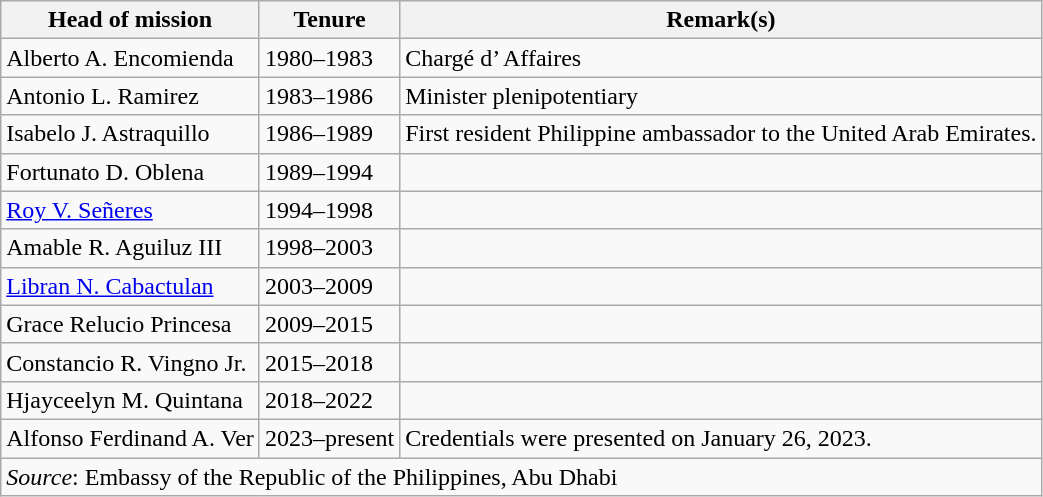<table class=wikitable>
<tr>
<th>Head of mission</th>
<th>Tenure</th>
<th>Remark(s)</th>
</tr>
<tr>
<td>Alberto A. Encomienda</td>
<td>1980–1983</td>
<td>Chargé d’ Affaires</td>
</tr>
<tr>
<td>Antonio L. Ramirez</td>
<td>1983–1986</td>
<td>Minister plenipotentiary</td>
</tr>
<tr>
<td>Isabelo J. Astraquillo</td>
<td>1986–1989</td>
<td>First resident Philippine ambassador to the United Arab Emirates.</td>
</tr>
<tr>
<td>Fortunato D. Oblena</td>
<td>1989–1994</td>
<td></td>
</tr>
<tr>
<td><a href='#'>Roy V. Señeres</a></td>
<td>1994–1998</td>
<td></td>
</tr>
<tr>
<td>Amable R. Aguiluz III</td>
<td>1998–2003</td>
<td></td>
</tr>
<tr>
<td><a href='#'>Libran N. Cabactulan</a></td>
<td>2003–2009</td>
<td></td>
</tr>
<tr>
<td>Grace Relucio Princesa</td>
<td>2009–2015</td>
<td></td>
</tr>
<tr>
<td>Constancio R. Vingno Jr.</td>
<td>2015–2018</td>
<td></td>
</tr>
<tr>
<td>Hjayceelyn M. Quintana</td>
<td>2018–2022</td>
<td></td>
</tr>
<tr>
<td>Alfonso Ferdinand A. Ver</td>
<td>2023–present</td>
<td>Credentials were presented on January 26, 2023.</td>
</tr>
<tr>
<td colspan=5><em>Source</em>: Embassy of the Republic of the Philippines, Abu Dhabi</td>
</tr>
</table>
